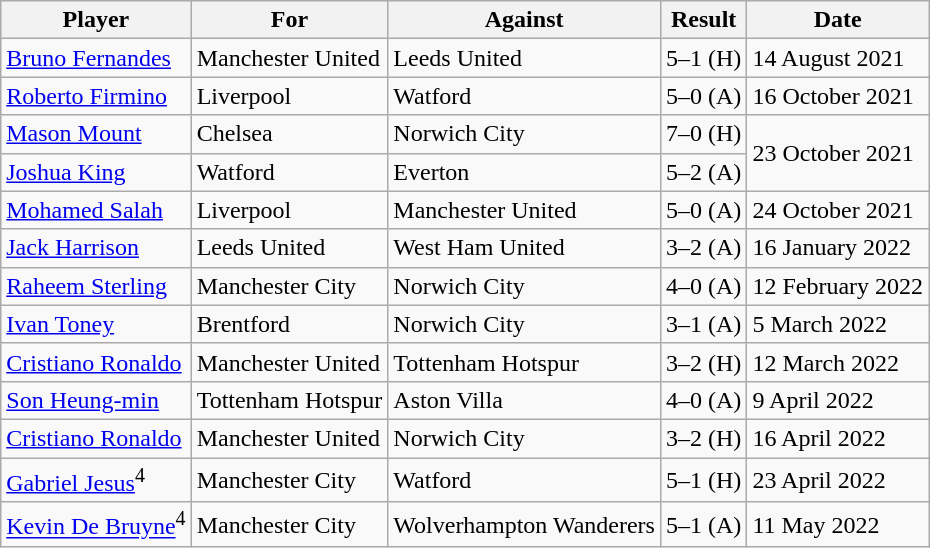<table class="wikitable">
<tr>
<th>Player</th>
<th>For</th>
<th>Against</th>
<th style="text-align:center">Result</th>
<th>Date</th>
</tr>
<tr>
<td> <a href='#'>Bruno Fernandes</a></td>
<td>Manchester United</td>
<td>Leeds United</td>
<td>5–1 (H)</td>
<td>14 August 2021</td>
</tr>
<tr>
<td> <a href='#'>Roberto Firmino</a></td>
<td>Liverpool</td>
<td>Watford</td>
<td>5–0 (A)</td>
<td>16 October 2021</td>
</tr>
<tr>
<td> <a href='#'>Mason Mount</a></td>
<td>Chelsea</td>
<td>Norwich City</td>
<td>7–0 (H)</td>
<td rowspan=2>23 October 2021</td>
</tr>
<tr>
<td> <a href='#'>Joshua King</a></td>
<td>Watford</td>
<td>Everton</td>
<td>5–2 (A)</td>
</tr>
<tr>
<td> <a href='#'>Mohamed Salah</a></td>
<td>Liverpool</td>
<td>Manchester United</td>
<td>5–0 (A)</td>
<td>24 October 2021</td>
</tr>
<tr>
<td> <a href='#'>Jack Harrison</a></td>
<td>Leeds United</td>
<td>West Ham United</td>
<td>3–2 (A)</td>
<td>16 January 2022</td>
</tr>
<tr>
<td> <a href='#'>Raheem Sterling</a></td>
<td>Manchester City</td>
<td>Norwich City</td>
<td>4–0 (A)</td>
<td>12 February 2022</td>
</tr>
<tr>
<td> <a href='#'>Ivan Toney</a></td>
<td>Brentford</td>
<td>Norwich City</td>
<td>3–1 (A)</td>
<td>5 March 2022</td>
</tr>
<tr>
<td> <a href='#'>Cristiano Ronaldo</a></td>
<td>Manchester United</td>
<td>Tottenham Hotspur</td>
<td>3–2 (H)</td>
<td>12 March 2022</td>
</tr>
<tr>
<td> <a href='#'>Son Heung-min</a></td>
<td>Tottenham Hotspur</td>
<td>Aston Villa</td>
<td>4–0 (A)</td>
<td>9 April 2022</td>
</tr>
<tr>
<td> <a href='#'>Cristiano Ronaldo</a></td>
<td>Manchester United</td>
<td>Norwich City</td>
<td>3–2 (H)</td>
<td>16 April 2022</td>
</tr>
<tr>
<td> <a href='#'>Gabriel Jesus</a><sup>4</sup></td>
<td>Manchester City</td>
<td>Watford</td>
<td>5–1 (H)</td>
<td>23 April 2022</td>
</tr>
<tr>
<td> <a href='#'>Kevin De Bruyne</a><sup>4</sup></td>
<td>Manchester City</td>
<td>Wolverhampton Wanderers</td>
<td>5–1 (A)</td>
<td>11 May 2022</td>
</tr>
</table>
